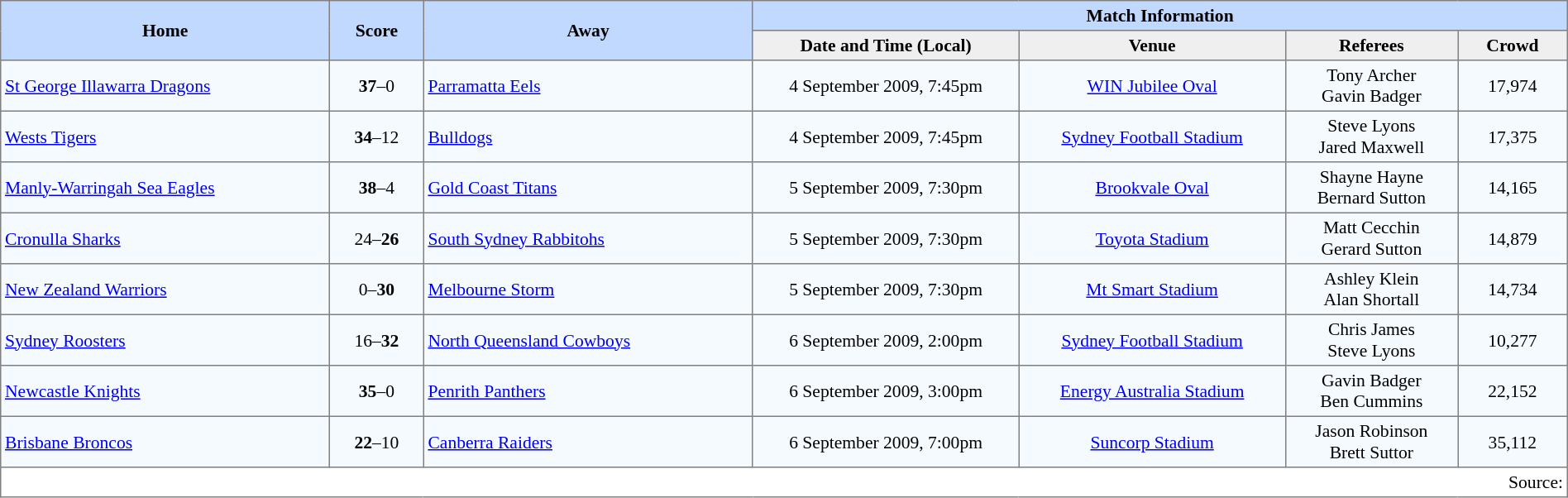<table border="1" cellpadding="3" cellspacing="0" style="border-collapse:collapse; font-size:90%; width:100%;">
<tr style="background:#c1d8ff;">
<th rowspan="2" style="width:21%;">Home</th>
<th rowspan="2" style="width:6%;">Score</th>
<th rowspan="2" style="width:21%;">Away</th>
<th colspan=6>Match Information</th>
</tr>
<tr style="background:#efefef;">
<th width=17%>Date and Time (Local)</th>
<th width=17%>Venue</th>
<th width=11%>Referees</th>
<th width=7%>Crowd</th>
</tr>
<tr style="text-align:center; background:#f5faff;">
<td align=left> <a href='#'>St George Illawarra Dragons</a></td>
<td><strong>37</strong>–0</td>
<td align=left> <a href='#'>Parramatta Eels</a></td>
<td>4 September 2009, 7:45pm</td>
<td><a href='#'>WIN Jubilee Oval</a></td>
<td>Tony Archer<br>Gavin Badger</td>
<td>17,974</td>
</tr>
<tr style="text-align:center; background:#f5faff;">
<td align=left> <a href='#'>Wests Tigers</a></td>
<td><strong>34</strong>–12</td>
<td align=left> <a href='#'>Bulldogs</a></td>
<td>4 September 2009, 7:45pm</td>
<td><a href='#'>Sydney Football Stadium</a></td>
<td>Steve Lyons<br>Jared Maxwell</td>
<td>17,375</td>
</tr>
<tr style="text-align:center; background:#f5faff;">
<td align=left> <a href='#'>Manly-Warringah Sea Eagles</a></td>
<td><strong>38</strong>–4</td>
<td align=left> <a href='#'>Gold Coast Titans</a></td>
<td>5 September 2009, 7:30pm</td>
<td><a href='#'>Brookvale Oval</a></td>
<td>Shayne Hayne<br>Bernard Sutton</td>
<td>14,165</td>
</tr>
<tr style="text-align:center; background:#f5faff;">
<td align=left> <a href='#'>Cronulla Sharks</a></td>
<td>24–<strong>26</strong></td>
<td align=left> <a href='#'>South Sydney Rabbitohs</a></td>
<td>5 September 2009, 7:30pm</td>
<td><a href='#'>Toyota Stadium</a></td>
<td>Matt Cecchin<br>Gerard Sutton</td>
<td>14,879</td>
</tr>
<tr style="text-align:center; background:#f5faff;">
<td align=left> <a href='#'>New Zealand Warriors</a></td>
<td>0–<strong>30</strong></td>
<td align=left> <a href='#'>Melbourne Storm</a></td>
<td>5 September 2009, 7:30pm</td>
<td><a href='#'>Mt Smart Stadium</a></td>
<td>Ashley Klein<br>Alan Shortall</td>
<td>14,734</td>
</tr>
<tr style="text-align:center; background:#f5faff;">
<td align=left> <a href='#'>Sydney Roosters</a></td>
<td>16–<strong>32</strong></td>
<td align=left> <a href='#'>North Queensland Cowboys</a></td>
<td>6 September 2009, 2:00pm</td>
<td><a href='#'>Sydney Football Stadium</a></td>
<td>Chris James<br>Steve Lyons</td>
<td>10,277</td>
</tr>
<tr style="text-align:center; background:#f5faff;">
<td align=left> <a href='#'>Newcastle Knights</a></td>
<td><strong>35</strong>–0</td>
<td align=left> <a href='#'>Penrith Panthers</a></td>
<td>6 September 2009, 3:00pm</td>
<td><a href='#'>Energy Australia Stadium</a></td>
<td>Gavin Badger<br>Ben Cummins</td>
<td>22,152</td>
</tr>
<tr style="text-align:center; background:#f5faff;">
<td align=left> <a href='#'>Brisbane Broncos</a></td>
<td><strong>22</strong>–10</td>
<td align=left> <a href='#'>Canberra Raiders</a></td>
<td>6 September 2009, 7:00pm</td>
<td><a href='#'>Suncorp Stadium</a></td>
<td>Jason Robinson<br>Brett Suttor</td>
<td>35,112</td>
</tr>
<tr>
<td colspan="7" style="text-align:right;">Source: </td>
</tr>
</table>
